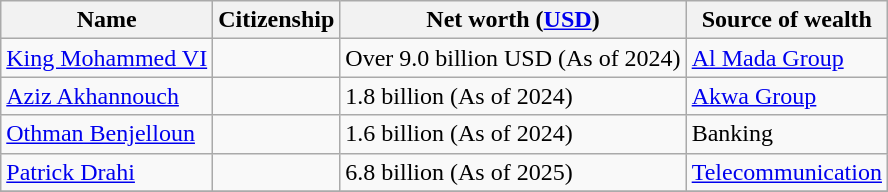<table class="wikitable">
<tr>
<th>Name</th>
<th>Citizenship</th>
<th>Net worth (<a href='#'>USD</a>)</th>
<th>Source of wealth</th>
</tr>
<tr>
<td><a href='#'>King Mohammed VI</a></td>
<td></td>
<td>Over 9.0 billion USD (As of 2024)</td>
<td><a href='#'>Al Mada Group</a></td>
</tr>
<tr>
<td><a href='#'>Aziz Akhannouch</a></td>
<td></td>
<td>1.8 billion (As of 2024)</td>
<td><a href='#'>Akwa Group</a></td>
</tr>
<tr>
<td><a href='#'>Othman Benjelloun</a></td>
<td></td>
<td>1.6 billion (As of 2024)</td>
<td>Banking</td>
</tr>
<tr>
<td><a href='#'>Patrick Drahi</a></td>
<td></td>
<td>6.8 billion (As of 2025)</td>
<td><a href='#'>Telecommunication</a></td>
</tr>
<tr>
</tr>
</table>
